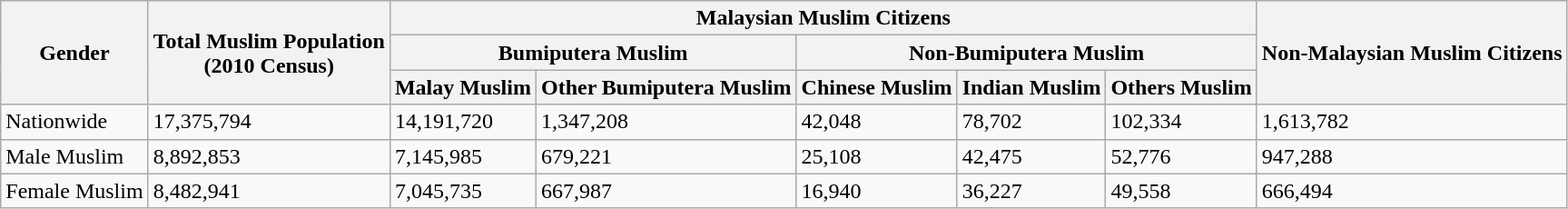<table class="wikitable sortable">
<tr>
<th rowspan=3>Gender</th>
<th rowspan=3>Total Muslim Population<br>(2010 Census)</th>
<th colspan=5>Malaysian Muslim Citizens</th>
<th rowspan=3>Non-Malaysian Muslim Citizens</th>
</tr>
<tr>
<th colspan=2>Bumiputera Muslim</th>
<th colspan=3>Non-Bumiputera Muslim</th>
</tr>
<tr>
<th>Malay Muslim</th>
<th>Other Bumiputera Muslim</th>
<th>Chinese Muslim</th>
<th>Indian Muslim</th>
<th>Others Muslim</th>
</tr>
<tr>
<td>Nationwide</td>
<td>17,375,794</td>
<td>14,191,720</td>
<td>1,347,208</td>
<td>42,048</td>
<td>78,702</td>
<td>102,334</td>
<td>1,613,782</td>
</tr>
<tr>
<td>Male Muslim</td>
<td>8,892,853</td>
<td>7,145,985</td>
<td>679,221</td>
<td>25,108</td>
<td>42,475</td>
<td>52,776</td>
<td>947,288</td>
</tr>
<tr>
<td>Female Muslim</td>
<td>8,482,941</td>
<td>7,045,735</td>
<td>667,987</td>
<td>16,940</td>
<td>36,227</td>
<td>49,558</td>
<td>666,494</td>
</tr>
</table>
